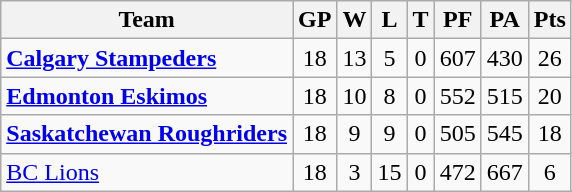<table class="wikitable" style="float:left; margin-right:1em">
<tr>
<th>Team</th>
<th>GP</th>
<th>W</th>
<th>L</th>
<th>T</th>
<th>PF</th>
<th>PA</th>
<th>Pts</th>
</tr>
<tr align="center">
<td align="left"><strong><a href='#'>Calgary Stampeders</a></strong></td>
<td>18</td>
<td>13</td>
<td>5</td>
<td>0</td>
<td>607</td>
<td>430</td>
<td>26</td>
</tr>
<tr align="center">
<td align="left"><strong><a href='#'>Edmonton Eskimos</a></strong></td>
<td>18</td>
<td>10</td>
<td>8</td>
<td>0</td>
<td>552</td>
<td>515</td>
<td>20</td>
</tr>
<tr align="center">
<td align="left"><strong><a href='#'>Saskatchewan Roughriders</a></strong></td>
<td>18</td>
<td>9</td>
<td>9</td>
<td>0</td>
<td>505</td>
<td>545</td>
<td>18</td>
</tr>
<tr align="center">
<td align="left"><a href='#'>BC Lions</a></td>
<td>18</td>
<td>3</td>
<td>15</td>
<td>0</td>
<td>472</td>
<td>667</td>
<td>6</td>
</tr>
</table>
